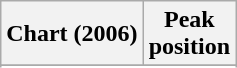<table class="wikitable sortable plainrowheaders" style="text-align:center">
<tr>
<th scope="col">Chart (2006)</th>
<th scope="col">Peak<br> position</th>
</tr>
<tr>
</tr>
<tr>
</tr>
<tr>
</tr>
<tr>
</tr>
<tr>
</tr>
<tr>
</tr>
<tr>
</tr>
<tr>
</tr>
<tr>
</tr>
<tr>
</tr>
<tr>
</tr>
<tr>
</tr>
<tr>
</tr>
<tr>
</tr>
<tr>
</tr>
<tr>
</tr>
</table>
